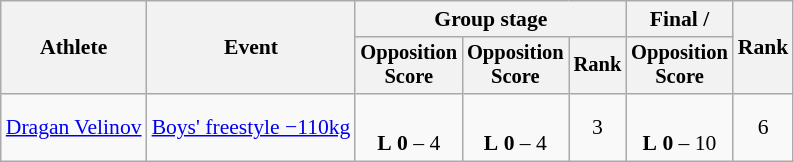<table class="wikitable" style="font-size:90%">
<tr>
<th rowspan=2>Athlete</th>
<th rowspan=2>Event</th>
<th colspan=3>Group stage</th>
<th>Final / </th>
<th rowspan=2>Rank</th>
</tr>
<tr style="font-size:95%">
<th>Opposition<br>Score</th>
<th>Opposition<br>Score</th>
<th>Rank</th>
<th>Opposition<br>Score</th>
</tr>
<tr align=center>
<td align=left><a href='#'>Dragan Velinov</a></td>
<td align=left><a href='#'>Boys' freestyle −110kg</a></td>
<td><br><strong>L</strong> <strong>0</strong> – 4 <sup></sup></td>
<td><br><strong>L</strong> <strong>0</strong> – 4 <sup></sup></td>
<td>3 </td>
<td><br><strong>L</strong> <strong>0</strong> – 10 <sup></sup></td>
<td>6</td>
</tr>
</table>
